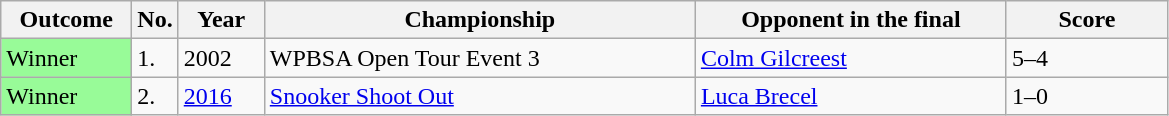<table class="sortable wikitable">
<tr>
<th width="80">Outcome</th>
<th width="10">No.</th>
<th width="50">Year</th>
<th width="280">Championship</th>
<th width="200">Opponent in the final</th>
<th width="100">Score</th>
</tr>
<tr>
<td style="background:#98FB98">Winner</td>
<td>1.</td>
<td>2002</td>
<td>WPBSA Open Tour Event 3</td>
<td> <a href='#'>Colm Gilcreest</a></td>
<td>5–4</td>
</tr>
<tr>
<td style="background:#98FB98">Winner</td>
<td>2.</td>
<td><a href='#'>2016</a></td>
<td><a href='#'>Snooker Shoot Out</a></td>
<td> <a href='#'>Luca Brecel</a></td>
<td>1–0</td>
</tr>
</table>
